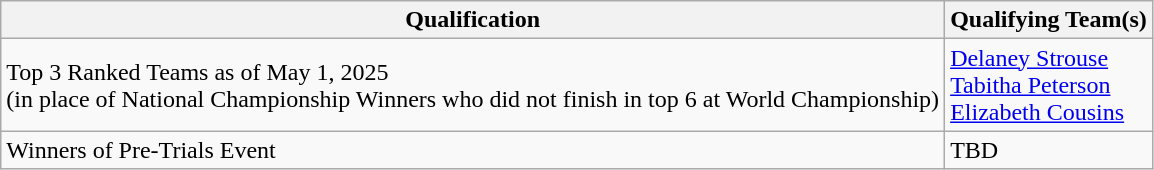<table class="wikitable" border="1">
<tr>
<th scope="col">Qualification</th>
<th scope="col">Qualifying Team(s)</th>
</tr>
<tr>
<td>Top 3 Ranked Teams as of May 1, 2025 <br>(in place of National Championship Winners who did not finish in top 6 at World Championship)</td>
<td><a href='#'>Delaney Strouse</a> <br> <a href='#'>Tabitha Peterson</a> <br> <a href='#'>Elizabeth Cousins</a></td>
</tr>
<tr>
<td>Winners of Pre-Trials Event</td>
<td>TBD</td>
</tr>
</table>
